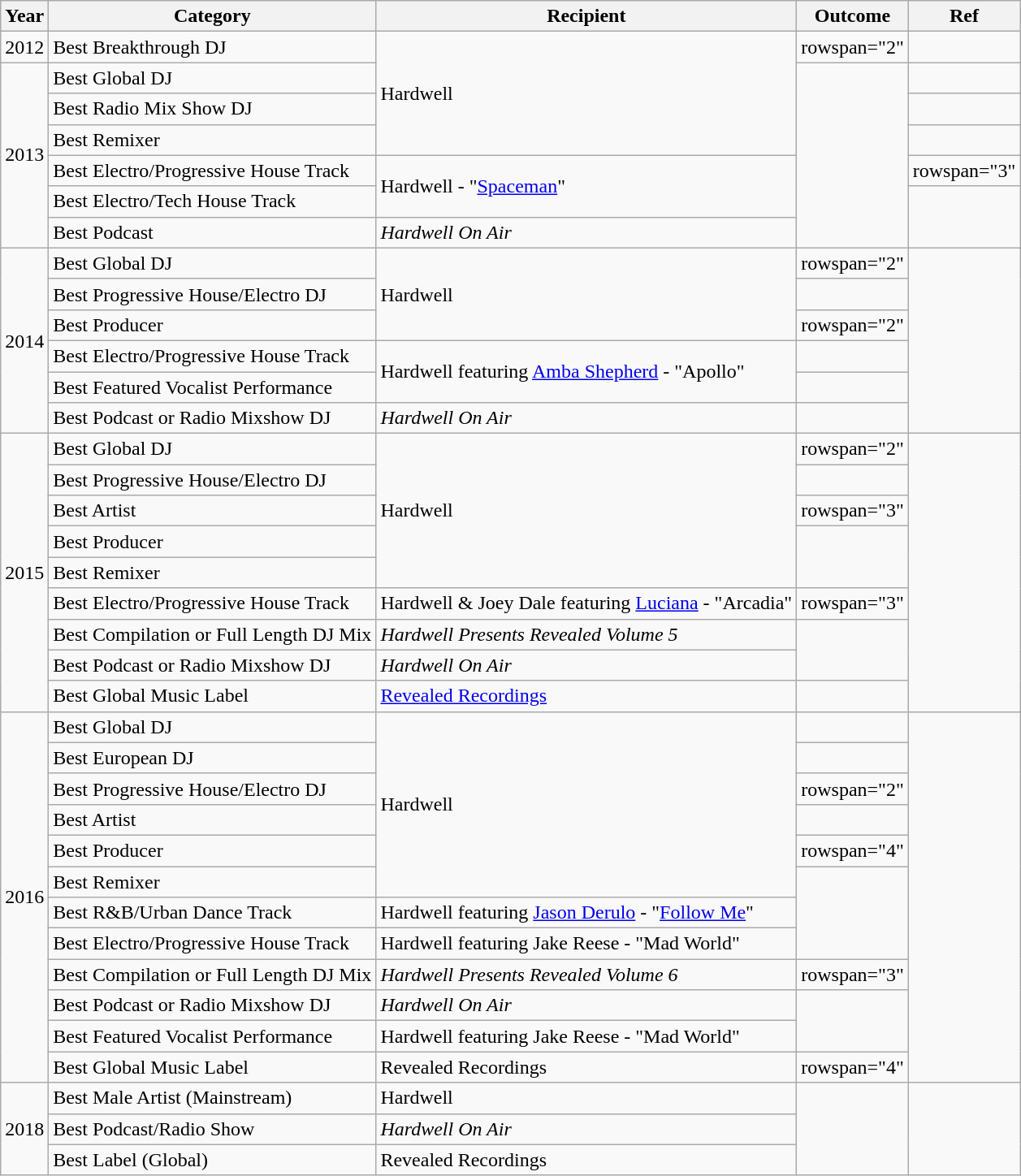<table class="wikitable sortable">
<tr>
<th>Year</th>
<th>Category</th>
<th>Recipient</th>
<th>Outcome</th>
<th>Ref</th>
</tr>
<tr>
<td>2012</td>
<td>Best Breakthrough DJ</td>
<td rowspan="4">Hardwell</td>
<td>rowspan="2" </td>
<td></td>
</tr>
<tr>
<td rowspan="6">2013</td>
<td>Best Global DJ</td>
<td rowspan="6"></td>
</tr>
<tr>
<td>Best Radio Mix Show DJ</td>
<td></td>
</tr>
<tr>
<td>Best Remixer</td>
<td></td>
</tr>
<tr>
<td>Best Electro/Progressive House Track</td>
<td rowspan="2">Hardwell - "<a href='#'>Spaceman</a>"</td>
<td>rowspan="3" </td>
</tr>
<tr>
<td>Best Electro/Tech House Track</td>
</tr>
<tr>
<td>Best Podcast</td>
<td><em>Hardwell On Air</em></td>
</tr>
<tr>
<td rowspan="6">2014</td>
<td>Best Global DJ</td>
<td rowspan="3">Hardwell</td>
<td>rowspan="2" </td>
<td rowspan="6"></td>
</tr>
<tr>
<td>Best Progressive House/Electro DJ</td>
</tr>
<tr>
<td>Best Producer</td>
<td>rowspan="2" </td>
</tr>
<tr>
<td>Best Electro/Progressive House Track</td>
<td rowspan="2">Hardwell featuring <a href='#'>Amba Shepherd</a> - "Apollo"</td>
</tr>
<tr>
<td>Best Featured Vocalist Performance</td>
<td></td>
</tr>
<tr>
<td>Best Podcast or Radio Mixshow DJ</td>
<td><em>Hardwell On Air</em></td>
<td></td>
</tr>
<tr>
<td rowspan="9">2015</td>
<td>Best Global DJ</td>
<td rowspan="5">Hardwell</td>
<td>rowspan="2" </td>
<td rowspan="9"></td>
</tr>
<tr>
<td>Best Progressive House/Electro DJ</td>
</tr>
<tr>
<td>Best Artist</td>
<td>rowspan="3" </td>
</tr>
<tr>
<td>Best Producer</td>
</tr>
<tr>
<td>Best Remixer</td>
</tr>
<tr>
<td>Best Electro/Progressive House Track</td>
<td>Hardwell & Joey Dale featuring <a href='#'>Luciana</a> - "Arcadia"</td>
<td>rowspan="3" </td>
</tr>
<tr>
<td>Best Compilation or Full Length DJ Mix</td>
<td><em>Hardwell Presents Revealed Volume 5</em></td>
</tr>
<tr>
<td>Best Podcast or Radio Mixshow DJ</td>
<td><em>Hardwell On Air</em></td>
</tr>
<tr>
<td>Best Global Music Label</td>
<td><a href='#'>Revealed Recordings</a></td>
<td></td>
</tr>
<tr>
<td rowspan="12">2016</td>
<td>Best Global DJ</td>
<td rowspan="6">Hardwell</td>
<td></td>
<td rowspan="12"></td>
</tr>
<tr>
<td>Best European DJ</td>
<td></td>
</tr>
<tr>
<td>Best Progressive House/Electro DJ</td>
<td>rowspan="2" </td>
</tr>
<tr>
<td>Best Artist</td>
</tr>
<tr>
<td>Best Producer</td>
<td>rowspan="4" </td>
</tr>
<tr>
<td>Best Remixer</td>
</tr>
<tr>
<td>Best R&B/Urban Dance Track</td>
<td>Hardwell featuring <a href='#'>Jason Derulo</a> - "<a href='#'>Follow Me</a>"</td>
</tr>
<tr>
<td>Best Electro/Progressive House Track</td>
<td>Hardwell featuring Jake Reese - "Mad World"</td>
</tr>
<tr>
<td>Best Compilation or Full Length DJ Mix</td>
<td><em>Hardwell Presents Revealed Volume 6</em></td>
<td>rowspan="3" </td>
</tr>
<tr>
<td>Best Podcast or Radio Mixshow DJ</td>
<td><em>Hardwell On Air</em></td>
</tr>
<tr>
<td>Best Featured Vocalist Performance</td>
<td>Hardwell featuring Jake Reese - "Mad World"</td>
</tr>
<tr>
<td>Best Global Music Label</td>
<td>Revealed Recordings</td>
<td>rowspan="4" </td>
</tr>
<tr>
<td rowspan="3">2018</td>
<td>Best Male Artist (Mainstream)</td>
<td>Hardwell</td>
<td rowspan="3"></td>
</tr>
<tr>
<td>Best Podcast/Radio Show</td>
<td><em>Hardwell On Air</em></td>
</tr>
<tr>
<td>Best Label (Global)</td>
<td>Revealed Recordings</td>
</tr>
</table>
